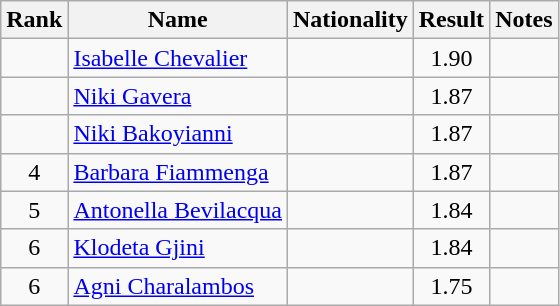<table class="wikitable sortable" style="text-align:center">
<tr>
<th>Rank</th>
<th>Name</th>
<th>Nationality</th>
<th>Result</th>
<th>Notes</th>
</tr>
<tr>
<td></td>
<td align=left><a href='#'>Isabelle Chevalier</a></td>
<td align=left></td>
<td>1.90</td>
<td></td>
</tr>
<tr>
<td></td>
<td align=left><a href='#'>Niki Gavera</a></td>
<td align=left></td>
<td>1.87</td>
<td></td>
</tr>
<tr>
<td></td>
<td align=left><a href='#'>Niki Bakoyianni</a></td>
<td align=left></td>
<td>1.87</td>
<td></td>
</tr>
<tr>
<td>4</td>
<td align=left><a href='#'>Barbara Fiammenga</a></td>
<td align=left></td>
<td>1.87</td>
<td></td>
</tr>
<tr>
<td>5</td>
<td align=left><a href='#'>Antonella Bevilacqua</a></td>
<td align=left></td>
<td>1.84</td>
<td></td>
</tr>
<tr>
<td>6</td>
<td align=left><a href='#'>Klodeta Gjini</a></td>
<td align=left></td>
<td>1.84</td>
<td></td>
</tr>
<tr>
<td>6</td>
<td align=left><a href='#'>Agni Charalambos</a></td>
<td align=left></td>
<td>1.75</td>
<td></td>
</tr>
</table>
